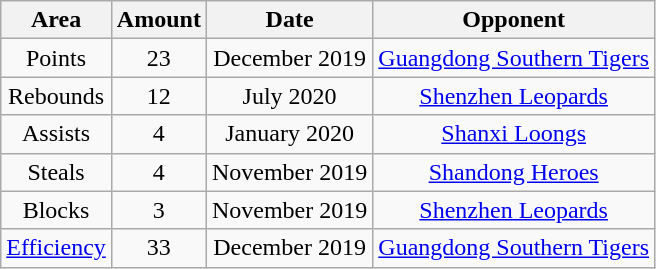<table class="wikitable" style="text-align:center">
<tr>
<th>Area</th>
<th>Amount</th>
<th>Date</th>
<th>Opponent</th>
</tr>
<tr>
<td>Points</td>
<td>23</td>
<td>December 2019</td>
<td><a href='#'>Guangdong Southern Tigers</a></td>
</tr>
<tr>
<td>Rebounds</td>
<td>12</td>
<td>July 2020</td>
<td><a href='#'>Shenzhen Leopards</a></td>
</tr>
<tr>
<td>Assists</td>
<td>4</td>
<td>January 2020</td>
<td><a href='#'>Shanxi Loongs</a></td>
</tr>
<tr>
<td>Steals</td>
<td>4</td>
<td>November 2019</td>
<td><a href='#'>Shandong Heroes</a></td>
</tr>
<tr>
<td>Blocks</td>
<td>3</td>
<td>November 2019</td>
<td><a href='#'>Shenzhen Leopards</a></td>
</tr>
<tr>
<td><a href='#'>Efficiency</a></td>
<td>33</td>
<td>December 2019</td>
<td><a href='#'>Guangdong Southern Tigers</a></td>
</tr>
</table>
